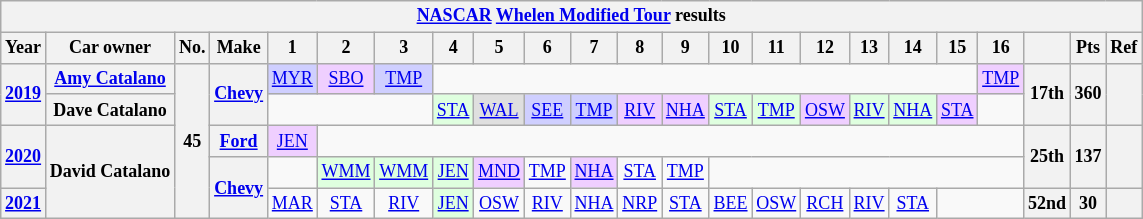<table class="wikitable" style="text-align:center; font-size:75%">
<tr>
<th colspan=38><a href='#'>NASCAR</a> <a href='#'>Whelen Modified Tour</a> results</th>
</tr>
<tr>
<th>Year</th>
<th>Car owner</th>
<th>No.</th>
<th>Make</th>
<th>1</th>
<th>2</th>
<th>3</th>
<th>4</th>
<th>5</th>
<th>6</th>
<th>7</th>
<th>8</th>
<th>9</th>
<th>10</th>
<th>11</th>
<th>12</th>
<th>13</th>
<th>14</th>
<th>15</th>
<th>16</th>
<th></th>
<th>Pts</th>
<th>Ref</th>
</tr>
<tr>
<th rowspan=2><a href='#'>2019</a></th>
<th><a href='#'>Amy Catalano</a></th>
<th rowspan=5>45</th>
<th rowspan=2><a href='#'>Chevy</a></th>
<td style="background:#CFCFFF;"><a href='#'>MYR</a><br></td>
<td style="background:#EFCFFF;"><a href='#'>SBO</a><br></td>
<td style="background:#CFCFFF;"><a href='#'>TMP</a><br></td>
<td colspan=12></td>
<td style="background:#EFCFFF;"><a href='#'>TMP</a><br></td>
<th rowspan=2>17th</th>
<th rowspan=2>360</th>
<th rowspan=2></th>
</tr>
<tr>
<th>Dave Catalano</th>
<td colspan=3></td>
<td style="background:#DFFFDF;"><a href='#'>STA</a><br></td>
<td style="background:#DFDFDF;"><a href='#'>WAL</a><br></td>
<td style="background:#CFCFFF;"><a href='#'>SEE</a><br></td>
<td style="background:#CFCFFF;"><a href='#'>TMP</a><br></td>
<td style="background:#EFCFFF;"><a href='#'>RIV</a><br></td>
<td style="background:#EFCFFF;"><a href='#'>NHA</a><br></td>
<td style="background:#DFFFDF;"><a href='#'>STA</a><br></td>
<td style="background:#DFFFDF;"><a href='#'>TMP</a><br></td>
<td style="background:#EFCFFF;"><a href='#'>OSW</a><br></td>
<td style="background:#DFFFDF;"><a href='#'>RIV</a><br></td>
<td style="background:#DFFFDF;"><a href='#'>NHA</a><br></td>
<td style="background:#EFCFFF;"><a href='#'>STA</a><br></td>
<td></td>
</tr>
<tr>
<th rowspan=2><a href='#'>2020</a></th>
<th rowspan=3>David Catalano</th>
<th><a href='#'>Ford</a></th>
<td style="background:#EFCFFF;"><a href='#'>JEN</a><br></td>
<td colspan=15></td>
<th rowspan=2>25th</th>
<th rowspan=2>137</th>
<th rowspan=2></th>
</tr>
<tr>
<th rowspan=2><a href='#'>Chevy</a></th>
<td></td>
<td style="background:#DFFFDF;"><a href='#'>WMM</a><br></td>
<td style="background:#DFFFDF;"><a href='#'>WMM</a><br></td>
<td style="background:#DFFFDF;"><a href='#'>JEN</a><br></td>
<td style="background:#EFCFFF;"><a href='#'>MND</a><br></td>
<td><a href='#'>TMP</a></td>
<td style="background:#EFCFFF;"><a href='#'>NHA</a><br></td>
<td><a href='#'>STA</a></td>
<td><a href='#'>TMP</a></td>
<td colspan=7></td>
</tr>
<tr>
<th><a href='#'>2021</a></th>
<td><a href='#'>MAR</a></td>
<td><a href='#'>STA</a></td>
<td><a href='#'>RIV</a></td>
<td style="background:#DFFFDF;"><a href='#'>JEN</a><br></td>
<td><a href='#'>OSW</a></td>
<td><a href='#'>RIV</a></td>
<td><a href='#'>NHA</a></td>
<td><a href='#'>NRP</a></td>
<td><a href='#'>STA</a></td>
<td><a href='#'>BEE</a></td>
<td><a href='#'>OSW</a></td>
<td><a href='#'>RCH</a></td>
<td><a href='#'>RIV</a></td>
<td><a href='#'>STA</a></td>
<td colspan=2></td>
<th>52nd</th>
<th>30</th>
<th></th>
</tr>
</table>
